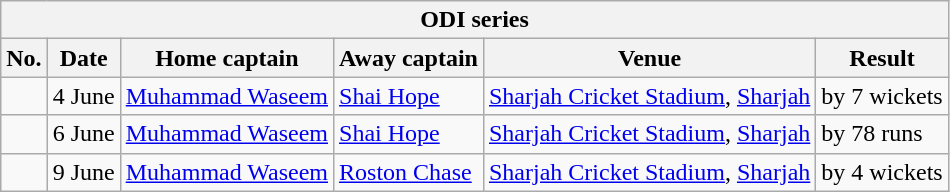<table class="wikitable">
<tr>
<th colspan="9">ODI series</th>
</tr>
<tr>
<th>No.</th>
<th>Date</th>
<th>Home captain</th>
<th>Away captain</th>
<th>Venue</th>
<th>Result</th>
</tr>
<tr>
<td></td>
<td>4 June</td>
<td><a href='#'>Muhammad Waseem</a></td>
<td><a href='#'>Shai Hope</a></td>
<td><a href='#'>Sharjah Cricket Stadium</a>, <a href='#'>Sharjah</a></td>
<td> by 7 wickets</td>
</tr>
<tr>
<td></td>
<td>6 June</td>
<td><a href='#'>Muhammad Waseem</a></td>
<td><a href='#'>Shai Hope</a></td>
<td><a href='#'>Sharjah Cricket Stadium</a>, <a href='#'>Sharjah</a></td>
<td> by 78 runs</td>
</tr>
<tr>
<td></td>
<td>9 June</td>
<td><a href='#'>Muhammad Waseem</a></td>
<td><a href='#'>Roston Chase</a></td>
<td><a href='#'>Sharjah Cricket Stadium</a>, <a href='#'>Sharjah</a></td>
<td> by 4 wickets</td>
</tr>
</table>
